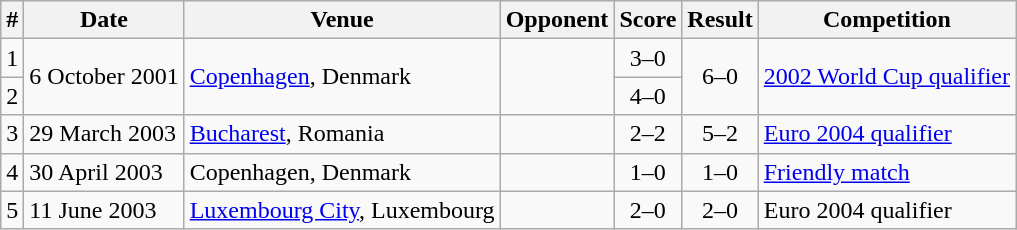<table class="wikitable sortable">
<tr>
<th>#</th>
<th>Date</th>
<th>Venue</th>
<th>Opponent</th>
<th>Score</th>
<th>Result</th>
<th>Competition</th>
</tr>
<tr>
<td>1</td>
<td rowspan="2">6 October 2001</td>
<td rowspan="2"><a href='#'>Copenhagen</a>, Denmark</td>
<td rowspan="2"></td>
<td align="center">3–0</td>
<td rowspan="2" align="center">6–0</td>
<td rowspan="2"><a href='#'>2002 World Cup qualifier</a></td>
</tr>
<tr>
<td>2</td>
<td align="center">4–0</td>
</tr>
<tr>
<td>3</td>
<td>29 March 2003</td>
<td><a href='#'>Bucharest</a>, Romania</td>
<td></td>
<td align="center">2–2</td>
<td align="center">5–2</td>
<td><a href='#'>Euro 2004 qualifier</a></td>
</tr>
<tr>
<td>4</td>
<td>30 April 2003</td>
<td>Copenhagen, Denmark</td>
<td></td>
<td align="center">1–0</td>
<td align="center">1–0</td>
<td><a href='#'>Friendly match</a></td>
</tr>
<tr>
<td>5</td>
<td>11 June 2003</td>
<td><a href='#'>Luxembourg City</a>, Luxembourg</td>
<td></td>
<td align="center">2–0</td>
<td align="center">2–0</td>
<td>Euro 2004 qualifier</td>
</tr>
</table>
